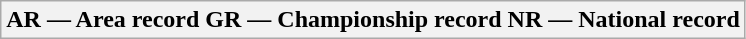<table class=wikitable>
<tr>
<th>AR — Area record  GR — Championship record  NR — National record</th>
</tr>
</table>
